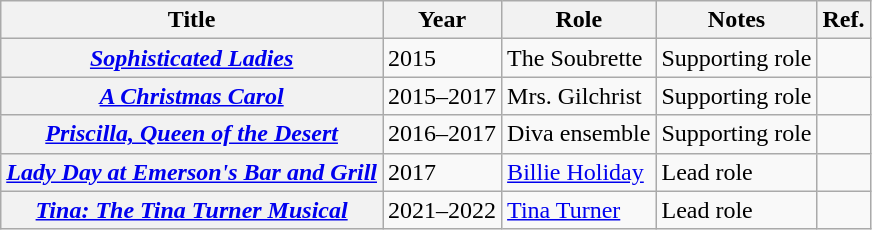<table class="wikitable sortable plainrowheaders">
<tr>
<th scope="col">Title</th>
<th scope="col">Year</th>
<th scope="col">Role</th>
<th scope="col" class="unsortable">Notes</th>
<th scope="col" class="unsortable">Ref.</th>
</tr>
<tr>
<th scope="row"><em><a href='#'>Sophisticated Ladies</a></em></th>
<td>2015</td>
<td>The Soubrette</td>
<td>Supporting role</td>
<td></td>
</tr>
<tr>
<th scope="row"><em><a href='#'>A Christmas Carol</a></em></th>
<td>2015–2017</td>
<td>Mrs. Gilchrist</td>
<td>Supporting role</td>
<td></td>
</tr>
<tr>
<th scope="row"><em><a href='#'>Priscilla, Queen of the Desert</a></em></th>
<td>2016–2017</td>
<td>Diva ensemble</td>
<td>Supporting role</td>
<td></td>
</tr>
<tr>
<th scope="row"><em><a href='#'>Lady Day at Emerson's Bar and Grill</a></em></th>
<td>2017</td>
<td><a href='#'>Billie Holiday</a></td>
<td>Lead role</td>
<td></td>
</tr>
<tr>
<th scope="row"><em><a href='#'>Tina: The Tina Turner Musical</a></em></th>
<td>2021–2022</td>
<td><a href='#'>Tina Turner</a></td>
<td>Lead role</td>
<td></td>
</tr>
</table>
